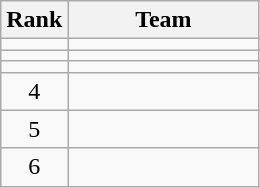<table class="wikitable sortable" style="text-align:center">
<tr>
<th data-sort-type="number">Rank</th>
<th style="width:120px;">Team</th>
</tr>
<tr>
<td></td>
<td align=left></td>
</tr>
<tr>
<td></td>
<td align=left></td>
</tr>
<tr>
<td></td>
<td align=left></td>
</tr>
<tr>
<td>4</td>
<td align=left></td>
</tr>
<tr>
<td>5</td>
<td align=left></td>
</tr>
<tr>
<td>6</td>
<td align=left></td>
</tr>
</table>
